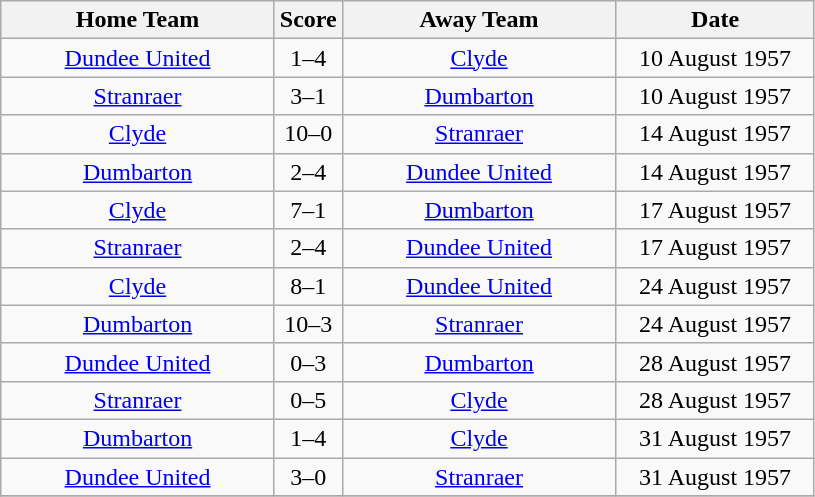<table class="wikitable" style="text-align:center;">
<tr>
<th width=175>Home Team</th>
<th width=20>Score</th>
<th width=175>Away Team</th>
<th width= 125>Date</th>
</tr>
<tr>
<td><a href='#'>Dundee United</a></td>
<td>1–4</td>
<td><a href='#'>Clyde</a></td>
<td>10 August 1957</td>
</tr>
<tr>
<td><a href='#'>Stranraer</a></td>
<td>3–1</td>
<td><a href='#'>Dumbarton</a></td>
<td>10 August 1957</td>
</tr>
<tr>
<td><a href='#'>Clyde</a></td>
<td>10–0</td>
<td><a href='#'>Stranraer</a></td>
<td>14 August 1957</td>
</tr>
<tr>
<td><a href='#'>Dumbarton</a></td>
<td>2–4</td>
<td><a href='#'>Dundee United</a></td>
<td>14 August 1957</td>
</tr>
<tr>
<td><a href='#'>Clyde</a></td>
<td>7–1</td>
<td><a href='#'>Dumbarton</a></td>
<td>17 August 1957</td>
</tr>
<tr>
<td><a href='#'>Stranraer</a></td>
<td>2–4</td>
<td><a href='#'>Dundee United</a></td>
<td>17 August 1957</td>
</tr>
<tr>
<td><a href='#'>Clyde</a></td>
<td>8–1</td>
<td><a href='#'>Dundee United</a></td>
<td>24 August 1957</td>
</tr>
<tr>
<td><a href='#'>Dumbarton</a></td>
<td>10–3</td>
<td><a href='#'>Stranraer</a></td>
<td>24 August 1957</td>
</tr>
<tr>
<td><a href='#'>Dundee United</a></td>
<td>0–3</td>
<td><a href='#'>Dumbarton</a></td>
<td>28 August 1957</td>
</tr>
<tr>
<td><a href='#'>Stranraer</a></td>
<td>0–5</td>
<td><a href='#'>Clyde</a></td>
<td>28 August 1957</td>
</tr>
<tr>
<td><a href='#'>Dumbarton</a></td>
<td>1–4</td>
<td><a href='#'>Clyde</a></td>
<td>31 August 1957</td>
</tr>
<tr>
<td><a href='#'>Dundee United</a></td>
<td>3–0</td>
<td><a href='#'>Stranraer</a></td>
<td>31 August 1957</td>
</tr>
<tr>
</tr>
</table>
